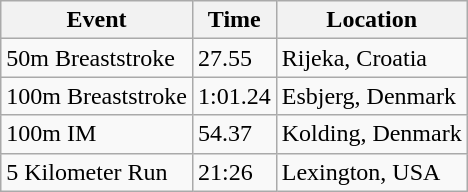<table class="wikitable" border="1">
<tr>
<th>Event</th>
<th>Time</th>
<th>Location</th>
</tr>
<tr>
<td>50m Breaststroke</td>
<td>27.55</td>
<td>Rijeka, Croatia</td>
</tr>
<tr>
<td>100m Breaststroke</td>
<td>1:01.24</td>
<td>Esbjerg, Denmark</td>
</tr>
<tr>
<td>100m IM</td>
<td>54.37</td>
<td>Kolding, Denmark</td>
</tr>
<tr>
<td>5 Kilometer Run</td>
<td>21:26</td>
<td>Lexington, USA</td>
</tr>
</table>
